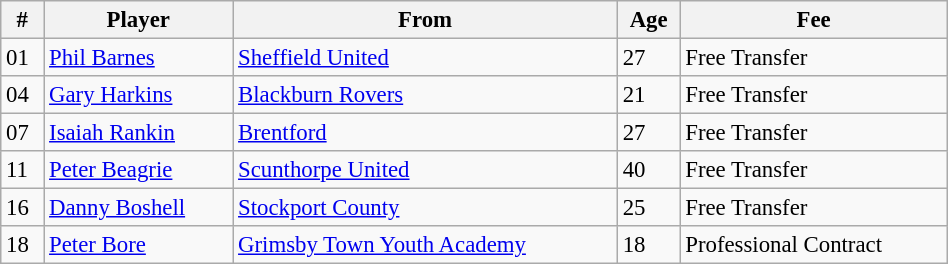<table class="wikitable" style="text-align:center; font-size:95%;width:50%; text-align:left">
<tr>
<th>#</th>
<th>Player</th>
<th>From</th>
<th>Age</th>
<th>Fee</th>
</tr>
<tr --->
<td>01</td>
<td> <a href='#'>Phil Barnes</a></td>
<td><a href='#'>Sheffield United</a></td>
<td>27</td>
<td>Free Transfer</td>
</tr>
<tr --->
<td>04</td>
<td> <a href='#'>Gary Harkins</a></td>
<td><a href='#'>Blackburn Rovers</a></td>
<td>21</td>
<td>Free Transfer</td>
</tr>
<tr --->
<td>07</td>
<td> <a href='#'>Isaiah Rankin</a></td>
<td><a href='#'>Brentford</a></td>
<td>27</td>
<td>Free Transfer</td>
</tr>
<tr --->
<td>11</td>
<td> <a href='#'>Peter Beagrie</a></td>
<td><a href='#'>Scunthorpe United</a></td>
<td>40</td>
<td>Free Transfer</td>
</tr>
<tr --->
<td>16</td>
<td> <a href='#'>Danny Boshell</a></td>
<td><a href='#'>Stockport County</a></td>
<td>25</td>
<td>Free Transfer</td>
</tr>
<tr --->
<td>18</td>
<td> <a href='#'>Peter Bore</a></td>
<td><a href='#'>Grimsby Town Youth Academy</a></td>
<td>18</td>
<td>Professional Contract</td>
</tr>
</table>
